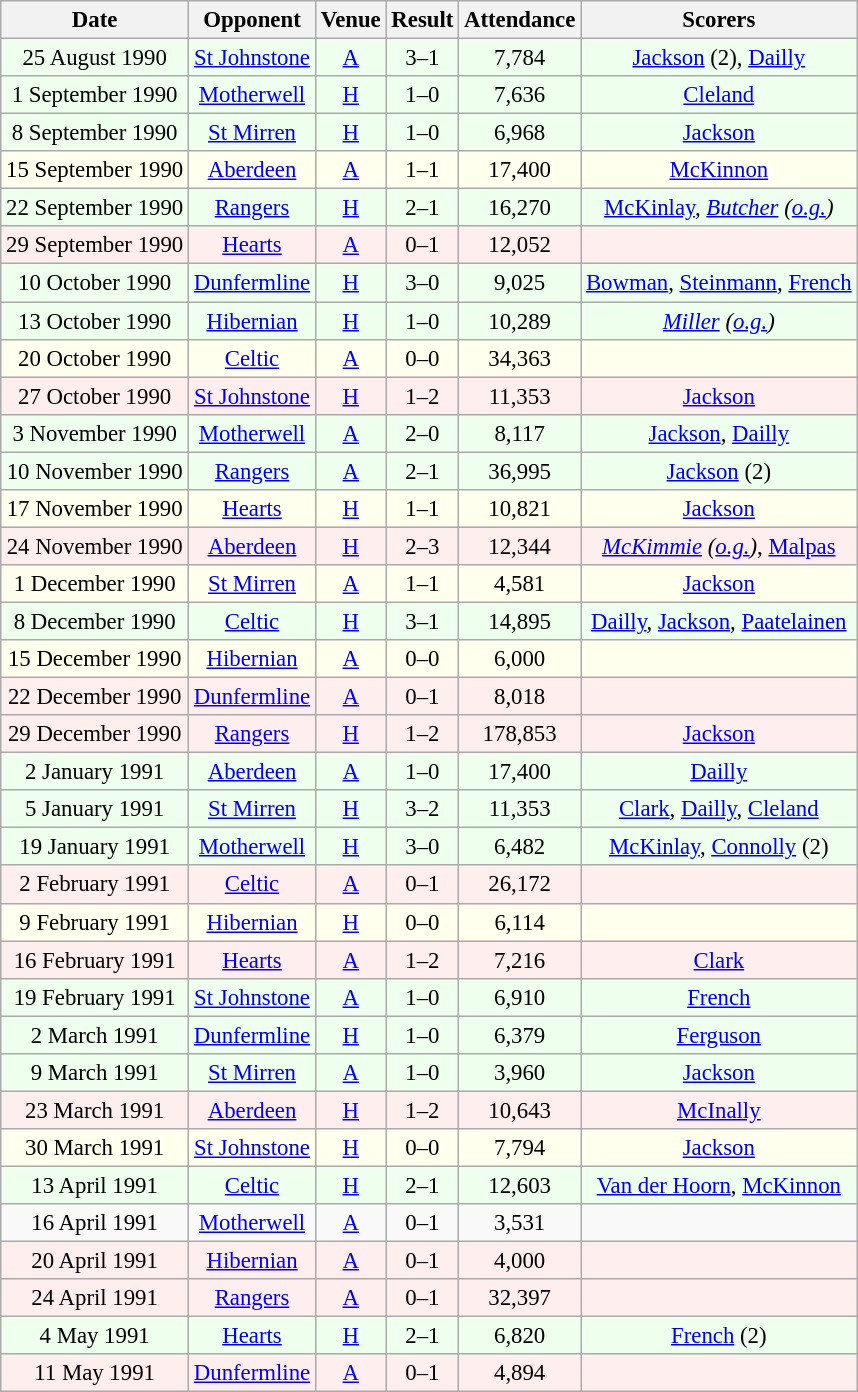<table class="wikitable sortable" style="font-size:95%; text-align:center">
<tr>
<th>Date</th>
<th>Opponent</th>
<th>Venue</th>
<th>Result</th>
<th>Attendance</th>
<th>Scorers</th>
</tr>
<tr style="background:#efe;">
<td>25 August 1990</td>
<td><a href='#'>St Johnstone</a></td>
<td><a href='#'>A</a></td>
<td>3–1</td>
<td>7,784</td>
<td><a href='#'>Jackson</a> (2), <a href='#'>Dailly</a></td>
</tr>
<tr style="background:#efe;">
<td>1 September 1990</td>
<td><a href='#'>Motherwell</a></td>
<td><a href='#'>H</a></td>
<td>1–0</td>
<td>7,636</td>
<td><a href='#'>Cleland</a></td>
</tr>
<tr style="background:#efe;">
<td>8 September 1990</td>
<td><a href='#'>St Mirren</a></td>
<td><a href='#'>H</a></td>
<td>1–0</td>
<td>6,968</td>
<td><a href='#'>Jackson</a></td>
</tr>
<tr style="background:#ffe;">
<td>15 September 1990</td>
<td><a href='#'>Aberdeen</a></td>
<td><a href='#'>A</a></td>
<td>1–1</td>
<td>17,400</td>
<td><a href='#'>McKinnon</a></td>
</tr>
<tr style="background:#efe;">
<td>22 September 1990</td>
<td><a href='#'>Rangers</a></td>
<td><a href='#'>H</a></td>
<td>2–1</td>
<td>16,270</td>
<td><a href='#'>McKinlay</a>, <em><a href='#'>Butcher</a> (<a href='#'>o.g.</a>)</em></td>
</tr>
<tr style="background:#fee;">
<td>29 September 1990</td>
<td><a href='#'>Hearts</a></td>
<td><a href='#'>A</a></td>
<td>0–1</td>
<td>12,052</td>
<td></td>
</tr>
<tr style="background:#efe;">
<td>10 October 1990</td>
<td><a href='#'>Dunfermline</a></td>
<td><a href='#'>H</a></td>
<td>3–0</td>
<td>9,025</td>
<td><a href='#'>Bowman</a>, <a href='#'>Steinmann</a>, <a href='#'>French</a></td>
</tr>
<tr style="background:#efe;">
<td>13 October 1990</td>
<td><a href='#'>Hibernian</a></td>
<td><a href='#'>H</a></td>
<td>1–0</td>
<td>10,289</td>
<td><em><a href='#'>Miller</a> (<a href='#'>o.g.</a>)</em></td>
</tr>
<tr style="background:#ffe;">
<td>20 October 1990</td>
<td><a href='#'>Celtic</a></td>
<td><a href='#'>A</a></td>
<td>0–0</td>
<td>34,363</td>
<td></td>
</tr>
<tr style="background:#fee;">
<td>27 October 1990</td>
<td><a href='#'>St Johnstone</a></td>
<td><a href='#'>H</a></td>
<td>1–2</td>
<td>11,353</td>
<td><a href='#'>Jackson</a></td>
</tr>
<tr style="background:#efe;">
<td>3 November 1990</td>
<td><a href='#'>Motherwell</a></td>
<td><a href='#'>A</a></td>
<td>2–0</td>
<td>8,117</td>
<td><a href='#'>Jackson</a>, <a href='#'>Dailly</a></td>
</tr>
<tr style="background:#efe;">
<td>10 November 1990</td>
<td><a href='#'>Rangers</a></td>
<td><a href='#'>A</a></td>
<td>2–1</td>
<td>36,995</td>
<td><a href='#'>Jackson</a> (2)</td>
</tr>
<tr style="background:#ffe;">
<td>17 November 1990</td>
<td><a href='#'>Hearts</a></td>
<td><a href='#'>H</a></td>
<td>1–1</td>
<td>10,821</td>
<td><a href='#'>Jackson</a></td>
</tr>
<tr style="background:#fee;">
<td>24 November 1990</td>
<td><a href='#'>Aberdeen</a></td>
<td><a href='#'>H</a></td>
<td>2–3</td>
<td>12,344</td>
<td><em><a href='#'>McKimmie</a> (<a href='#'>o.g.</a>)</em>, <a href='#'>Malpas</a></td>
</tr>
<tr style="background:#ffe;">
<td>1 December 1990</td>
<td><a href='#'>St Mirren</a></td>
<td><a href='#'>A</a></td>
<td>1–1</td>
<td>4,581</td>
<td><a href='#'>Jackson</a></td>
</tr>
<tr style="background:#efe;">
<td>8 December 1990</td>
<td><a href='#'>Celtic</a></td>
<td><a href='#'>H</a></td>
<td>3–1</td>
<td>14,895</td>
<td><a href='#'>Dailly</a>, <a href='#'>Jackson</a>, <a href='#'>Paatelainen</a></td>
</tr>
<tr style="background:#ffe;">
<td>15 December 1990</td>
<td><a href='#'>Hibernian</a></td>
<td><a href='#'>A</a></td>
<td>0–0</td>
<td>6,000</td>
<td></td>
</tr>
<tr style="background:#fee;">
<td>22 December 1990</td>
<td><a href='#'>Dunfermline</a></td>
<td><a href='#'>A</a></td>
<td>0–1</td>
<td>8,018</td>
<td></td>
</tr>
<tr style="background:#fee;">
<td>29 December 1990</td>
<td><a href='#'>Rangers</a></td>
<td><a href='#'>H</a></td>
<td>1–2</td>
<td>178,853</td>
<td><a href='#'>Jackson</a></td>
</tr>
<tr style="background:#efe;">
<td>2 January 1991</td>
<td><a href='#'>Aberdeen</a></td>
<td><a href='#'>A</a></td>
<td>1–0</td>
<td>17,400</td>
<td><a href='#'>Dailly</a></td>
</tr>
<tr style="background:#efe;">
<td>5 January 1991</td>
<td><a href='#'>St Mirren</a></td>
<td><a href='#'>H</a></td>
<td>3–2</td>
<td>11,353</td>
<td><a href='#'>Clark</a>, <a href='#'>Dailly</a>, <a href='#'>Cleland</a></td>
</tr>
<tr style="background:#efe;">
<td>19 January 1991</td>
<td><a href='#'>Motherwell</a></td>
<td><a href='#'>H</a></td>
<td>3–0</td>
<td>6,482</td>
<td><a href='#'>McKinlay</a>, <a href='#'>Connolly</a> (2)</td>
</tr>
<tr style="background:#fee;">
<td>2 February 1991</td>
<td><a href='#'>Celtic</a></td>
<td><a href='#'>A</a></td>
<td>0–1</td>
<td>26,172</td>
<td></td>
</tr>
<tr style="background:#ffe;">
<td>9 February 1991</td>
<td><a href='#'>Hibernian</a></td>
<td><a href='#'>H</a></td>
<td>0–0</td>
<td>6,114</td>
<td></td>
</tr>
<tr style="background:#fee;">
<td>16 February 1991</td>
<td><a href='#'>Hearts</a></td>
<td><a href='#'>A</a></td>
<td>1–2</td>
<td>7,216</td>
<td><a href='#'>Clark</a></td>
</tr>
<tr style="background:#efe;">
<td>19 February 1991</td>
<td><a href='#'>St Johnstone</a></td>
<td><a href='#'>A</a></td>
<td>1–0</td>
<td>6,910</td>
<td><a href='#'>French</a></td>
</tr>
<tr style="background:#efe;">
<td>2 March 1991</td>
<td><a href='#'>Dunfermline</a></td>
<td><a href='#'>H</a></td>
<td>1–0</td>
<td>6,379</td>
<td><a href='#'>Ferguson</a></td>
</tr>
<tr style="background:#efe;">
<td>9 March 1991</td>
<td><a href='#'>St Mirren</a></td>
<td><a href='#'>A</a></td>
<td>1–0</td>
<td>3,960</td>
<td><a href='#'>Jackson</a></td>
</tr>
<tr style="background:#fee;">
<td>23 March 1991</td>
<td><a href='#'>Aberdeen</a></td>
<td><a href='#'>H</a></td>
<td>1–2</td>
<td>10,643</td>
<td><a href='#'>McInally</a></td>
</tr>
<tr style="background:#ffe;">
<td>30 March 1991</td>
<td><a href='#'>St Johnstone</a></td>
<td><a href='#'>H</a></td>
<td>0–0</td>
<td>7,794</td>
<td><a href='#'>Jackson</a></td>
</tr>
<tr style="background:#efe;">
<td>13 April 1991</td>
<td><a href='#'>Celtic</a></td>
<td><a href='#'>H</a></td>
<td>2–1</td>
<td>12,603</td>
<td><a href='#'>Van der Hoorn</a>, <a href='#'>McKinnon</a></td>
</tr>
<tr style="background:#FFEEE;">
<td>16 April 1991</td>
<td><a href='#'>Motherwell</a></td>
<td><a href='#'>A</a></td>
<td>0–1</td>
<td>3,531</td>
<td></td>
</tr>
<tr style="background:#fee;">
<td>20 April 1991</td>
<td><a href='#'>Hibernian</a></td>
<td><a href='#'>A</a></td>
<td>0–1</td>
<td>4,000</td>
<td></td>
</tr>
<tr style="background:#fee;">
<td>24 April 1991</td>
<td><a href='#'>Rangers</a></td>
<td><a href='#'>A</a></td>
<td>0–1</td>
<td>32,397</td>
<td></td>
</tr>
<tr style="background:#efe;">
<td>4 May 1991</td>
<td><a href='#'>Hearts</a></td>
<td><a href='#'>H</a></td>
<td>2–1</td>
<td>6,820</td>
<td><a href='#'>French</a> (2)</td>
</tr>
<tr style="background:#fee;">
<td>11 May 1991</td>
<td><a href='#'>Dunfermline</a></td>
<td><a href='#'>A</a></td>
<td>0–1</td>
<td>4,894</td>
<td></td>
</tr>
</table>
